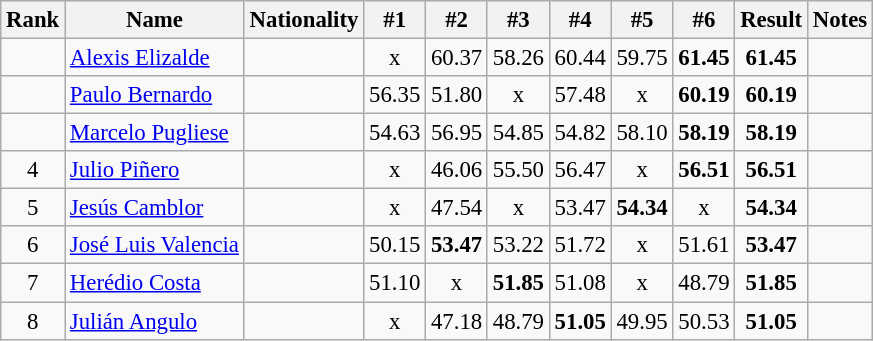<table class="wikitable sortable" style="text-align:center;font-size:95%">
<tr>
<th>Rank</th>
<th>Name</th>
<th>Nationality</th>
<th>#1</th>
<th>#2</th>
<th>#3</th>
<th>#4</th>
<th>#5</th>
<th>#6</th>
<th>Result</th>
<th>Notes</th>
</tr>
<tr>
<td></td>
<td align=left><a href='#'>Alexis Elizalde</a></td>
<td align=left></td>
<td>x</td>
<td>60.37</td>
<td>58.26</td>
<td>60.44</td>
<td>59.75</td>
<td><strong>61.45</strong></td>
<td><strong>61.45</strong></td>
<td></td>
</tr>
<tr>
<td></td>
<td align=left><a href='#'>Paulo Bernardo</a></td>
<td align=left></td>
<td>56.35</td>
<td>51.80</td>
<td>x</td>
<td>57.48</td>
<td>x</td>
<td><strong>60.19</strong></td>
<td><strong>60.19</strong></td>
<td></td>
</tr>
<tr>
<td></td>
<td align=left><a href='#'>Marcelo Pugliese</a></td>
<td align=left></td>
<td>54.63</td>
<td>56.95</td>
<td>54.85</td>
<td>54.82</td>
<td>58.10</td>
<td><strong>58.19</strong></td>
<td><strong>58.19</strong></td>
<td></td>
</tr>
<tr>
<td>4</td>
<td align=left><a href='#'>Julio Piñero</a></td>
<td align=left></td>
<td>x</td>
<td>46.06</td>
<td>55.50</td>
<td>56.47</td>
<td>x</td>
<td><strong>56.51</strong></td>
<td><strong>56.51</strong></td>
<td></td>
</tr>
<tr>
<td>5</td>
<td align=left><a href='#'>Jesús Camblor</a></td>
<td align=left></td>
<td>x</td>
<td>47.54</td>
<td>x</td>
<td>53.47</td>
<td><strong>54.34</strong></td>
<td>x</td>
<td><strong>54.34</strong></td>
<td></td>
</tr>
<tr>
<td>6</td>
<td align=left><a href='#'>José Luis Valencia</a></td>
<td align=left></td>
<td>50.15</td>
<td><strong>53.47</strong></td>
<td>53.22</td>
<td>51.72</td>
<td>x</td>
<td>51.61</td>
<td><strong>53.47</strong></td>
<td></td>
</tr>
<tr>
<td>7</td>
<td align=left><a href='#'>Herédio Costa</a></td>
<td align=left></td>
<td>51.10</td>
<td>x</td>
<td><strong>51.85</strong></td>
<td>51.08</td>
<td>x</td>
<td>48.79</td>
<td><strong>51.85</strong></td>
<td></td>
</tr>
<tr>
<td>8</td>
<td align=left><a href='#'>Julián Angulo</a></td>
<td align=left></td>
<td>x</td>
<td>47.18</td>
<td>48.79</td>
<td><strong>51.05</strong></td>
<td>49.95</td>
<td>50.53</td>
<td><strong>51.05</strong></td>
<td></td>
</tr>
</table>
